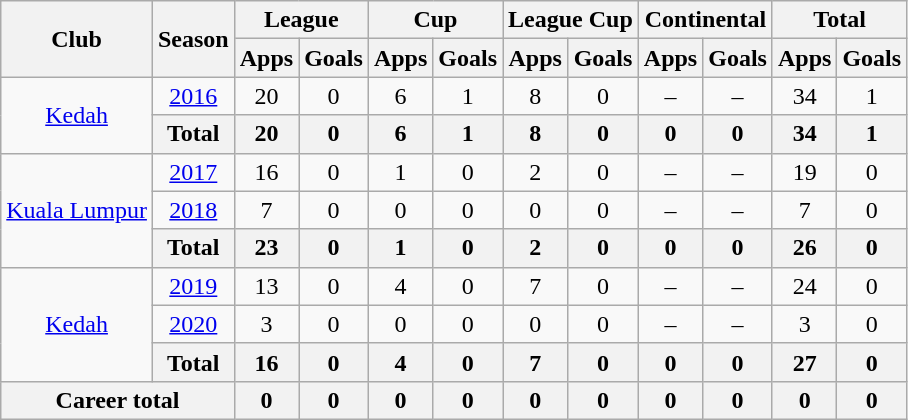<table class="wikitable" style="text-align: center;">
<tr>
<th rowspan="2">Club</th>
<th rowspan="2">Season</th>
<th colspan="2">League</th>
<th colspan="2">Cup</th>
<th colspan="2">League Cup</th>
<th colspan="2">Continental</th>
<th colspan="2">Total</th>
</tr>
<tr>
<th>Apps</th>
<th>Goals</th>
<th>Apps</th>
<th>Goals</th>
<th>Apps</th>
<th>Goals</th>
<th>Apps</th>
<th>Goals</th>
<th>Apps</th>
<th>Goals</th>
</tr>
<tr>
<td rowspan="2" valign="center"><a href='#'>Kedah</a></td>
<td><a href='#'>2016</a></td>
<td>20</td>
<td>0</td>
<td>6</td>
<td>1</td>
<td>8</td>
<td>0</td>
<td>–</td>
<td>–</td>
<td>34</td>
<td>1</td>
</tr>
<tr>
<th>Total</th>
<th>20</th>
<th>0</th>
<th>6</th>
<th>1</th>
<th>8</th>
<th>0</th>
<th>0</th>
<th>0</th>
<th>34</th>
<th>1</th>
</tr>
<tr>
<td rowspan="3" valign="center"><a href='#'>Kuala Lumpur</a></td>
<td><a href='#'>2017</a></td>
<td>16</td>
<td>0</td>
<td>1</td>
<td>0</td>
<td>2</td>
<td>0</td>
<td>–</td>
<td>–</td>
<td>19</td>
<td>0</td>
</tr>
<tr>
<td><a href='#'>2018</a></td>
<td>7</td>
<td>0</td>
<td>0</td>
<td>0</td>
<td>0</td>
<td>0</td>
<td>–</td>
<td>–</td>
<td>7</td>
<td>0</td>
</tr>
<tr>
<th>Total</th>
<th>23</th>
<th>0</th>
<th>1</th>
<th>0</th>
<th>2</th>
<th>0</th>
<th>0</th>
<th>0</th>
<th>26</th>
<th>0</th>
</tr>
<tr>
<td rowspan="3" valign="center"><a href='#'>Kedah</a></td>
<td><a href='#'>2019</a></td>
<td>13</td>
<td>0</td>
<td>4</td>
<td>0</td>
<td>7</td>
<td>0</td>
<td>–</td>
<td>–</td>
<td>24</td>
<td>0</td>
</tr>
<tr>
<td><a href='#'>2020</a></td>
<td>3</td>
<td>0</td>
<td>0</td>
<td>0</td>
<td>0</td>
<td>0</td>
<td>–</td>
<td>–</td>
<td>3</td>
<td>0</td>
</tr>
<tr>
<th>Total</th>
<th>16</th>
<th>0</th>
<th>4</th>
<th>0</th>
<th>7</th>
<th>0</th>
<th>0</th>
<th>0</th>
<th>27</th>
<th>0</th>
</tr>
<tr>
<th colspan=2>Career total</th>
<th>0</th>
<th>0</th>
<th>0</th>
<th>0</th>
<th>0</th>
<th>0</th>
<th>0</th>
<th>0</th>
<th>0</th>
<th>0</th>
</tr>
</table>
